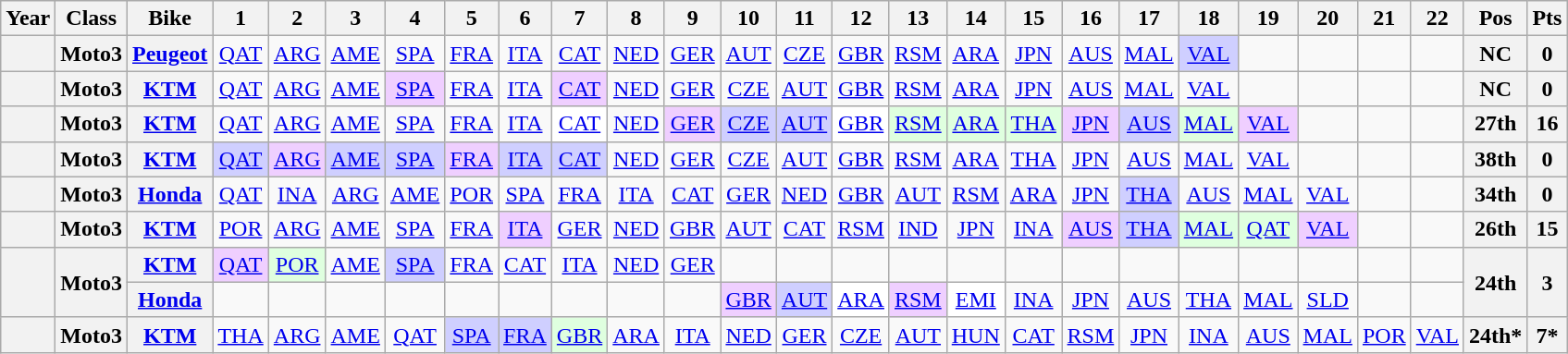<table class="wikitable" style="text-align:center;">
<tr>
<th>Year</th>
<th>Class</th>
<th>Bike</th>
<th>1</th>
<th>2</th>
<th>3</th>
<th>4</th>
<th>5</th>
<th>6</th>
<th>7</th>
<th>8</th>
<th>9</th>
<th>10</th>
<th>11</th>
<th>12</th>
<th>13</th>
<th>14</th>
<th>15</th>
<th>16</th>
<th>17</th>
<th>18</th>
<th>19</th>
<th>20</th>
<th>21</th>
<th>22</th>
<th>Pos</th>
<th>Pts</th>
</tr>
<tr>
<th></th>
<th>Moto3</th>
<th><a href='#'>Peugeot</a></th>
<td><a href='#'>QAT</a></td>
<td><a href='#'>ARG</a></td>
<td><a href='#'>AME</a></td>
<td><a href='#'>SPA</a></td>
<td><a href='#'>FRA</a></td>
<td><a href='#'>ITA</a></td>
<td><a href='#'>CAT</a></td>
<td><a href='#'>NED</a></td>
<td><a href='#'>GER</a></td>
<td><a href='#'>AUT</a></td>
<td><a href='#'>CZE</a></td>
<td><a href='#'>GBR</a></td>
<td><a href='#'>RSM</a></td>
<td><a href='#'>ARA</a></td>
<td><a href='#'>JPN</a></td>
<td><a href='#'>AUS</a></td>
<td><a href='#'>MAL</a></td>
<td style="background:#cfcfff;"><a href='#'>VAL</a><br></td>
<td></td>
<td></td>
<td></td>
<td></td>
<th>NC</th>
<th>0</th>
</tr>
<tr>
<th></th>
<th>Moto3</th>
<th><a href='#'>KTM</a></th>
<td><a href='#'>QAT</a></td>
<td><a href='#'>ARG</a></td>
<td><a href='#'>AME</a></td>
<td style="background:#efcfff;"><a href='#'>SPA</a><br></td>
<td><a href='#'>FRA</a></td>
<td><a href='#'>ITA</a></td>
<td style="background:#efcfff;"><a href='#'>CAT</a><br></td>
<td><a href='#'>NED</a></td>
<td><a href='#'>GER</a></td>
<td><a href='#'>CZE</a></td>
<td><a href='#'>AUT</a></td>
<td><a href='#'>GBR</a></td>
<td><a href='#'>RSM</a></td>
<td><a href='#'>ARA</a></td>
<td><a href='#'>JPN</a></td>
<td><a href='#'>AUS</a></td>
<td><a href='#'>MAL</a></td>
<td><a href='#'>VAL</a></td>
<td></td>
<td></td>
<td></td>
<td></td>
<th>NC</th>
<th>0</th>
</tr>
<tr>
<th></th>
<th>Moto3</th>
<th><a href='#'>KTM</a></th>
<td><a href='#'>QAT</a></td>
<td><a href='#'>ARG</a></td>
<td><a href='#'>AME</a></td>
<td><a href='#'>SPA</a></td>
<td><a href='#'>FRA</a></td>
<td><a href='#'>ITA</a></td>
<td style="background:#ffffff;"><a href='#'>CAT</a><br></td>
<td><a href='#'>NED</a></td>
<td style="background:#efcfff;"><a href='#'>GER</a><br></td>
<td style="background:#cfcfff;"><a href='#'>CZE</a><br></td>
<td style="background:#cfcfff;"><a href='#'>AUT</a><br></td>
<td style="background:#ffffff;"><a href='#'>GBR</a><br></td>
<td style="background:#dfffdf;"><a href='#'>RSM</a><br></td>
<td style="background:#dfffdf;"><a href='#'>ARA</a><br></td>
<td style="background:#dfffdf;"><a href='#'>THA</a><br></td>
<td style="background:#efcfff;"><a href='#'>JPN</a><br></td>
<td style="background:#cfcfff;"><a href='#'>AUS</a><br></td>
<td style="background:#dfffdf;"><a href='#'>MAL</a><br></td>
<td style="background:#efcfff;"><a href='#'>VAL</a><br></td>
<td></td>
<td></td>
<td></td>
<th>27th</th>
<th>16</th>
</tr>
<tr>
<th></th>
<th>Moto3</th>
<th><a href='#'>KTM</a></th>
<td style="background:#cfcfff;"><a href='#'>QAT</a><br></td>
<td style="background:#efcfff;"><a href='#'>ARG</a><br></td>
<td style="background:#cfcfff;"><a href='#'>AME</a><br></td>
<td style="background:#cfcfff;"><a href='#'>SPA</a><br></td>
<td style="background:#efcfff;"><a href='#'>FRA</a><br></td>
<td style="background:#cfcfff;"><a href='#'>ITA</a><br></td>
<td style="background:#cfcfff;"><a href='#'>CAT</a><br></td>
<td><a href='#'>NED</a></td>
<td><a href='#'>GER</a></td>
<td><a href='#'>CZE</a></td>
<td><a href='#'>AUT</a></td>
<td><a href='#'>GBR</a></td>
<td><a href='#'>RSM</a></td>
<td><a href='#'>ARA</a></td>
<td><a href='#'>THA</a></td>
<td><a href='#'>JPN</a></td>
<td><a href='#'>AUS</a></td>
<td><a href='#'>MAL</a></td>
<td><a href='#'>VAL</a></td>
<td></td>
<td></td>
<td></td>
<th>38th</th>
<th>0</th>
</tr>
<tr>
<th></th>
<th>Moto3</th>
<th><a href='#'>Honda</a></th>
<td><a href='#'>QAT</a></td>
<td><a href='#'>INA</a></td>
<td><a href='#'>ARG</a></td>
<td><a href='#'>AME</a></td>
<td><a href='#'>POR</a></td>
<td><a href='#'>SPA</a></td>
<td><a href='#'>FRA</a></td>
<td><a href='#'>ITA</a></td>
<td><a href='#'>CAT</a></td>
<td><a href='#'>GER</a></td>
<td><a href='#'>NED</a></td>
<td><a href='#'>GBR</a></td>
<td><a href='#'>AUT</a></td>
<td><a href='#'>RSM</a></td>
<td><a href='#'>ARA</a></td>
<td><a href='#'>JPN</a></td>
<td style="background:#cfcfff;"><a href='#'>THA</a><br></td>
<td><a href='#'>AUS</a></td>
<td><a href='#'>MAL</a></td>
<td><a href='#'>VAL</a></td>
<td></td>
<td></td>
<th>34th</th>
<th>0</th>
</tr>
<tr>
<th></th>
<th>Moto3</th>
<th><a href='#'>KTM</a></th>
<td><a href='#'>POR</a></td>
<td><a href='#'>ARG</a></td>
<td><a href='#'>AME</a></td>
<td><a href='#'>SPA</a></td>
<td><a href='#'>FRA</a></td>
<td style="background:#efcfff;"><a href='#'>ITA</a><br></td>
<td><a href='#'>GER</a></td>
<td><a href='#'>NED</a></td>
<td><a href='#'>GBR</a></td>
<td><a href='#'>AUT</a></td>
<td><a href='#'>CAT</a></td>
<td><a href='#'>RSM</a></td>
<td><a href='#'>IND</a></td>
<td><a href='#'>JPN</a></td>
<td><a href='#'>INA</a></td>
<td style="background:#efcfff;"><a href='#'>AUS</a><br></td>
<td style="background:#cfcfff;"><a href='#'>THA</a><br></td>
<td style="background:#dfffdf;"><a href='#'>MAL</a><br></td>
<td style="background:#dfffdf;"><a href='#'>QAT</a><br></td>
<td style="background:#efcfff;"><a href='#'>VAL</a><br></td>
<td></td>
<td></td>
<th>26th</th>
<th>15</th>
</tr>
<tr>
<th rowspan="2"></th>
<th rowspan="2">Moto3</th>
<th><a href='#'>KTM</a></th>
<td style="background:#EFCFFF;"><a href='#'>QAT</a><br></td>
<td style="background:#DFFFDF;"><a href='#'>POR</a><br></td>
<td><a href='#'>AME</a></td>
<td style="background:#CFCFFF;"><a href='#'>SPA</a><br></td>
<td><a href='#'>FRA</a></td>
<td><a href='#'>CAT</a></td>
<td><a href='#'>ITA</a></td>
<td><a href='#'>NED</a></td>
<td><a href='#'>GER</a></td>
<td></td>
<td></td>
<td></td>
<td></td>
<td></td>
<td></td>
<td></td>
<td></td>
<td></td>
<td></td>
<td></td>
<td></td>
<td></td>
<th rowspan="2">24th</th>
<th rowspan="2">3</th>
</tr>
<tr>
<th><a href='#'>Honda</a></th>
<td></td>
<td></td>
<td></td>
<td></td>
<td></td>
<td></td>
<td></td>
<td></td>
<td></td>
<td style="background:#EFCFFF;"><a href='#'>GBR</a><br></td>
<td style="background:#CFCFFF;"><a href='#'>AUT</a><br></td>
<td style="background:#FFFFFF;"><a href='#'>ARA</a><br></td>
<td style="background:#EFCFFF;"><a href='#'>RSM</a><br></td>
<td style="background:#FFFFFF;"><a href='#'>EMI</a><br></td>
<td><a href='#'>INA</a></td>
<td><a href='#'>JPN</a></td>
<td><a href='#'>AUS</a></td>
<td><a href='#'>THA</a></td>
<td><a href='#'>MAL</a></td>
<td><a href='#'>SLD</a></td>
<td></td>
<td></td>
</tr>
<tr>
<th></th>
<th>Moto3</th>
<th><a href='#'>KTM</a></th>
<td><a href='#'>THA</a></td>
<td><a href='#'>ARG</a></td>
<td><a href='#'>AME</a></td>
<td><a href='#'>QAT</a></td>
<td style="background:#CFCFFF;"><a href='#'>SPA</a><br></td>
<td style="background:#CFCFFF;"><a href='#'>FRA</a><br></td>
<td style="background:#DFFFDF;"><a href='#'>GBR</a><br></td>
<td><a href='#'>ARA</a></td>
<td><a href='#'>ITA</a></td>
<td><a href='#'>NED</a></td>
<td><a href='#'>GER</a></td>
<td><a href='#'>CZE</a></td>
<td><a href='#'>AUT</a></td>
<td><a href='#'>HUN</a></td>
<td><a href='#'>CAT</a></td>
<td><a href='#'>RSM</a></td>
<td><a href='#'>JPN</a></td>
<td><a href='#'>INA</a></td>
<td><a href='#'>AUS</a></td>
<td><a href='#'>MAL</a></td>
<td><a href='#'>POR</a></td>
<td><a href='#'>VAL</a></td>
<th>24th*</th>
<th>7*</th>
</tr>
</table>
